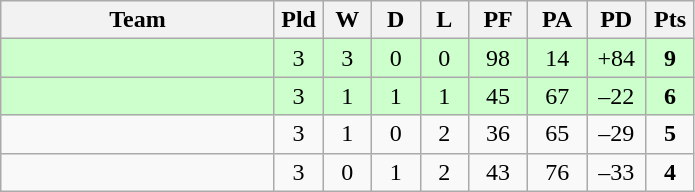<table class="wikitable" style="text-align:center;">
<tr>
<th width=175>Team</th>
<th width=25 abbr="Played">Pld</th>
<th width=25 abbr="Won">W</th>
<th width=25 abbr="Drawn">D</th>
<th width=25 abbr="Lost">L</th>
<th width=32 abbr="Points for">PF</th>
<th width=32 abbr="Points against">PA</th>
<th width=32 abbr="Points difference">PD</th>
<th width=25 abbr="Points">Pts</th>
</tr>
<tr bgcolor=ccffcc>
<td align=left></td>
<td>3</td>
<td>3</td>
<td>0</td>
<td>0</td>
<td>98</td>
<td>14</td>
<td>+84</td>
<td><strong>9</strong></td>
</tr>
<tr bgcolor=ccffcc>
<td align=left></td>
<td>3</td>
<td>1</td>
<td>1</td>
<td>1</td>
<td>45</td>
<td>67</td>
<td>–22</td>
<td><strong>6</strong></td>
</tr>
<tr>
<td align=left></td>
<td>3</td>
<td>1</td>
<td>0</td>
<td>2</td>
<td>36</td>
<td>65</td>
<td>–29</td>
<td><strong>5</strong></td>
</tr>
<tr>
<td align=left></td>
<td>3</td>
<td>0</td>
<td>1</td>
<td>2</td>
<td>43</td>
<td>76</td>
<td>–33</td>
<td><strong>4</strong></td>
</tr>
</table>
